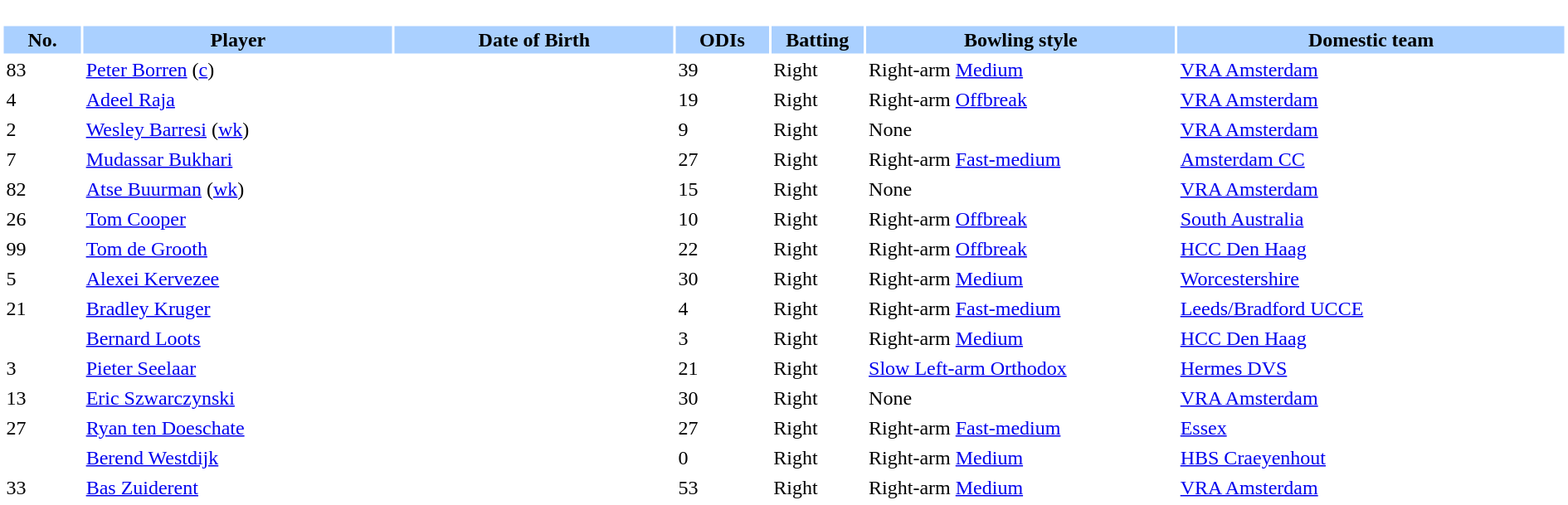<table border="0" style="width:100%">
<tr>
<td style="vertical-align:top; background:#fff; width:90%"><br><table border="0" cellspacing="2" cellpadding="2" style="width:100%">
<tr style="background:#aad0ff">
<th width=5%>No.</th>
<th width=20%>Player</th>
<th width=18%>Date of Birth</th>
<th width=6%>ODIs</th>
<th width=6%>Batting</th>
<th width=20%>Bowling style</th>
<th width=25%>Domestic team</th>
</tr>
<tr>
<td>83</td>
<td><a href='#'>Peter Borren</a> (<a href='#'>c</a>)</td>
<td></td>
<td>39</td>
<td>Right</td>
<td>Right-arm <a href='#'>Medium</a></td>
<td> <a href='#'>VRA Amsterdam</a></td>
</tr>
<tr>
<td>4</td>
<td><a href='#'>Adeel Raja</a></td>
<td></td>
<td>19</td>
<td>Right</td>
<td>Right-arm <a href='#'>Offbreak</a></td>
<td> <a href='#'>VRA Amsterdam</a></td>
</tr>
<tr>
<td>2</td>
<td><a href='#'>Wesley Barresi</a> (<a href='#'>wk</a>)</td>
<td></td>
<td>9</td>
<td>Right</td>
<td>None</td>
<td> <a href='#'>VRA Amsterdam</a></td>
</tr>
<tr>
<td>7</td>
<td><a href='#'>Mudassar Bukhari</a></td>
<td></td>
<td>27</td>
<td>Right</td>
<td>Right-arm <a href='#'>Fast-medium</a></td>
<td> <a href='#'>Amsterdam CC</a></td>
</tr>
<tr>
<td>82</td>
<td><a href='#'>Atse Buurman</a> (<a href='#'>wk</a>)</td>
<td></td>
<td>15</td>
<td>Right</td>
<td>None</td>
<td> <a href='#'>VRA Amsterdam</a></td>
</tr>
<tr>
<td>26</td>
<td><a href='#'>Tom Cooper</a></td>
<td></td>
<td>10</td>
<td>Right</td>
<td>Right-arm <a href='#'>Offbreak</a></td>
<td> <a href='#'>South Australia</a></td>
</tr>
<tr>
<td>99</td>
<td><a href='#'>Tom de Grooth</a></td>
<td></td>
<td>22</td>
<td>Right</td>
<td>Right-arm <a href='#'>Offbreak</a></td>
<td> <a href='#'>HCC Den Haag</a></td>
</tr>
<tr>
<td>5</td>
<td><a href='#'>Alexei Kervezee</a></td>
<td></td>
<td>30</td>
<td>Right</td>
<td>Right-arm <a href='#'>Medium</a></td>
<td> <a href='#'>Worcestershire</a></td>
</tr>
<tr>
<td>21</td>
<td><a href='#'>Bradley Kruger</a></td>
<td></td>
<td>4</td>
<td>Right</td>
<td>Right-arm <a href='#'>Fast-medium</a></td>
<td> <a href='#'>Leeds/Bradford UCCE</a></td>
</tr>
<tr>
<td></td>
<td><a href='#'>Bernard Loots</a></td>
<td></td>
<td>3</td>
<td>Right</td>
<td>Right-arm <a href='#'>Medium</a></td>
<td> <a href='#'>HCC Den Haag</a></td>
</tr>
<tr>
<td>3</td>
<td><a href='#'>Pieter Seelaar</a></td>
<td></td>
<td>21</td>
<td>Right</td>
<td><a href='#'>Slow Left-arm Orthodox</a></td>
<td> <a href='#'>Hermes DVS</a></td>
</tr>
<tr>
<td>13</td>
<td><a href='#'>Eric Szwarczynski</a></td>
<td></td>
<td>30</td>
<td>Right</td>
<td>None</td>
<td> <a href='#'>VRA Amsterdam</a></td>
</tr>
<tr>
<td>27</td>
<td><a href='#'>Ryan ten Doeschate</a></td>
<td></td>
<td>27</td>
<td>Right</td>
<td>Right-arm <a href='#'>Fast-medium</a></td>
<td> <a href='#'>Essex</a></td>
</tr>
<tr>
<td></td>
<td><a href='#'>Berend Westdijk</a></td>
<td></td>
<td>0</td>
<td>Right</td>
<td>Right-arm <a href='#'>Medium</a></td>
<td> <a href='#'>HBS Craeyenhout</a></td>
</tr>
<tr>
<td>33</td>
<td><a href='#'>Bas Zuiderent</a></td>
<td></td>
<td>53</td>
<td>Right</td>
<td>Right-arm <a href='#'>Medium</a></td>
<td> <a href='#'>VRA Amsterdam</a></td>
</tr>
</table>
</td>
</tr>
</table>
